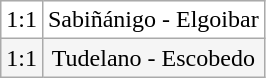<table class="wikitable">
<tr align=center bgcolor=white>
<td>1:1</td>
<td>Sabiñánigo - Elgoibar</td>
</tr>
<tr align=center bgcolor=#F5F5F5>
<td>1:1</td>
<td>Tudelano - Escobedo</td>
</tr>
</table>
